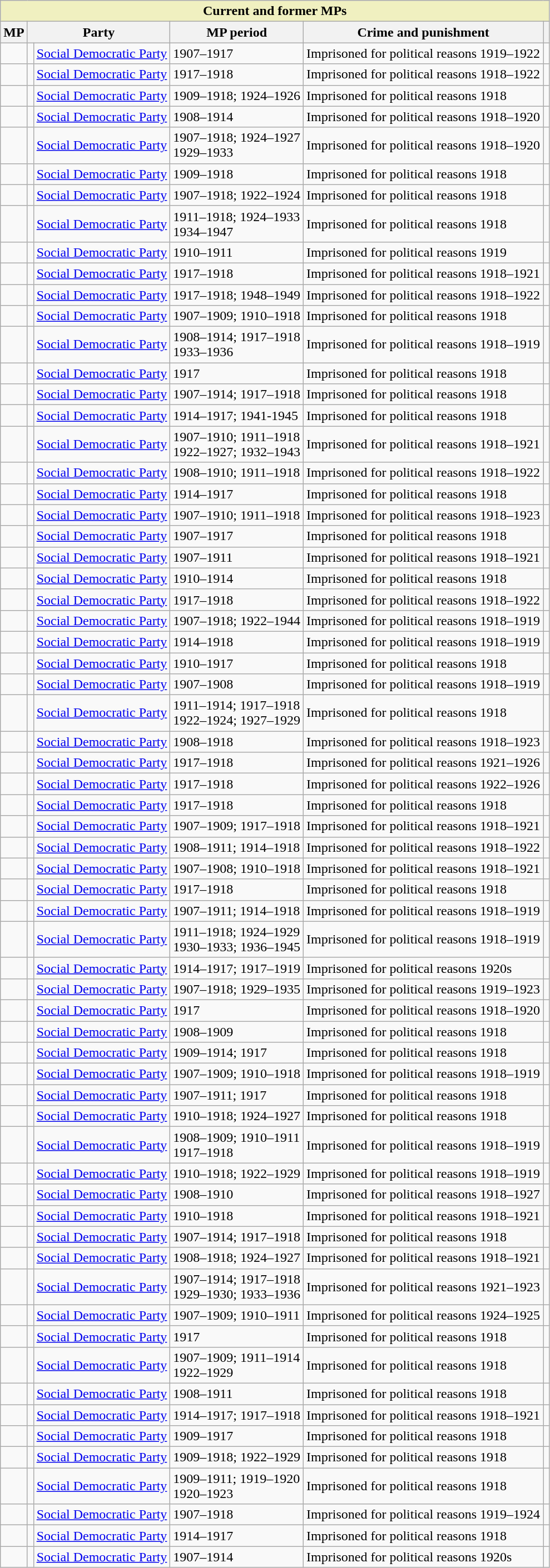<table class="wikitable plainrowheaders sortable" style="font-size:100%; text-align:left;">
<tr>
<th colspan="6" style="background:#F0F0C0;">Current and former MPs</th>
</tr>
<tr>
<th>MP</th>
<th colspan="2">Party</th>
<th>MP period</th>
<th>Crime and punishment</th>
<th></th>
</tr>
<tr>
<td></td>
<td></td>
<td><a href='#'>Social Democratic Party</a></td>
<td>1907–1917</td>
<td>Imprisoned for political reasons 1919–1922</td>
<td></td>
</tr>
<tr>
<td></td>
<td></td>
<td><a href='#'>Social Democratic Party</a></td>
<td>1917–1918</td>
<td>Imprisoned for political reasons 1918–1922</td>
<td></td>
</tr>
<tr>
<td></td>
<td></td>
<td><a href='#'>Social Democratic Party</a></td>
<td>1909–1918; 1924–1926</td>
<td>Imprisoned for political reasons 1918</td>
<td></td>
</tr>
<tr>
<td></td>
<td></td>
<td><a href='#'>Social Democratic Party</a></td>
<td>1908–1914</td>
<td>Imprisoned for political reasons 1918–1920</td>
<td></td>
</tr>
<tr>
<td></td>
<td></td>
<td><a href='#'>Social Democratic Party</a></td>
<td>1907–1918; 1924–1927<br>1929–1933</td>
<td>Imprisoned for political reasons 1918–1920</td>
<td></td>
</tr>
<tr>
<td></td>
<td></td>
<td><a href='#'>Social Democratic Party</a></td>
<td>1909–1918</td>
<td>Imprisoned for political reasons 1918</td>
<td></td>
</tr>
<tr>
<td></td>
<td></td>
<td><a href='#'>Social Democratic Party</a></td>
<td>1907–1918; 1922–1924</td>
<td>Imprisoned for political reasons 1918</td>
<td></td>
</tr>
<tr>
<td></td>
<td></td>
<td><a href='#'>Social Democratic Party</a></td>
<td>1911–1918; 1924–1933<br>1934–1947</td>
<td>Imprisoned for political reasons 1918</td>
<td></td>
</tr>
<tr>
<td></td>
<td></td>
<td><a href='#'>Social Democratic Party</a></td>
<td>1910–1911</td>
<td>Imprisoned for political reasons 1919</td>
<td></td>
</tr>
<tr>
<td></td>
<td></td>
<td><a href='#'>Social Democratic Party</a></td>
<td>1917–1918</td>
<td>Imprisoned for political reasons 1918–1921</td>
<td></td>
</tr>
<tr>
<td></td>
<td></td>
<td><a href='#'>Social Democratic Party</a></td>
<td>1917–1918; 1948–1949</td>
<td>Imprisoned for political reasons 1918–1922</td>
<td></td>
</tr>
<tr>
<td></td>
<td></td>
<td><a href='#'>Social Democratic Party</a></td>
<td>1907–1909; 1910–1918</td>
<td>Imprisoned for political reasons 1918</td>
<td></td>
</tr>
<tr>
<td></td>
<td></td>
<td><a href='#'>Social Democratic Party</a></td>
<td>1908–1914; 1917–1918<br>1933–1936</td>
<td>Imprisoned for political reasons 1918–1919</td>
<td></td>
</tr>
<tr>
<td></td>
<td></td>
<td><a href='#'>Social Democratic Party</a></td>
<td>1917</td>
<td>Imprisoned for political reasons 1918</td>
<td></td>
</tr>
<tr>
<td></td>
<td></td>
<td><a href='#'>Social Democratic Party</a></td>
<td>1907–1914; 1917–1918</td>
<td>Imprisoned for political reasons 1918</td>
<td></td>
</tr>
<tr>
<td></td>
<td></td>
<td><a href='#'>Social Democratic Party</a></td>
<td>1914–1917; 1941-1945</td>
<td>Imprisoned for political reasons 1918</td>
<td></td>
</tr>
<tr>
<td></td>
<td></td>
<td><a href='#'>Social Democratic Party</a></td>
<td>1907–1910; 1911–1918<br>1922–1927; 1932–1943</td>
<td>Imprisoned for political reasons 1918–1921</td>
<td></td>
</tr>
<tr>
<td></td>
<td></td>
<td><a href='#'>Social Democratic Party</a></td>
<td>1908–1910; 1911–1918</td>
<td>Imprisoned for political reasons 1918–1922</td>
<td></td>
</tr>
<tr>
<td></td>
<td></td>
<td><a href='#'>Social Democratic Party</a></td>
<td>1914–1917</td>
<td>Imprisoned for political reasons 1918</td>
<td></td>
</tr>
<tr>
<td></td>
<td></td>
<td><a href='#'>Social Democratic Party</a></td>
<td>1907–1910; 1911–1918</td>
<td>Imprisoned for political reasons 1918–1923</td>
<td></td>
</tr>
<tr>
<td></td>
<td></td>
<td><a href='#'>Social Democratic Party</a></td>
<td>1907–1917</td>
<td>Imprisoned for political reasons 1918</td>
<td></td>
</tr>
<tr>
<td></td>
<td></td>
<td><a href='#'>Social Democratic Party</a></td>
<td>1907–1911</td>
<td>Imprisoned for political reasons 1918–1921</td>
<td></td>
</tr>
<tr>
<td></td>
<td></td>
<td><a href='#'>Social Democratic Party</a></td>
<td>1910–1914</td>
<td>Imprisoned for political reasons 1918</td>
<td></td>
</tr>
<tr>
<td></td>
<td></td>
<td><a href='#'>Social Democratic Party</a></td>
<td>1917–1918</td>
<td>Imprisoned for political reasons 1918–1922</td>
<td></td>
</tr>
<tr>
<td></td>
<td></td>
<td><a href='#'>Social Democratic Party</a></td>
<td>1907–1918; 1922–1944</td>
<td>Imprisoned for political reasons 1918–1919</td>
<td></td>
</tr>
<tr>
<td></td>
<td></td>
<td><a href='#'>Social Democratic Party</a></td>
<td>1914–1918</td>
<td>Imprisoned for political reasons 1918–1919</td>
<td></td>
</tr>
<tr>
<td></td>
<td></td>
<td><a href='#'>Social Democratic Party</a></td>
<td>1910–1917</td>
<td>Imprisoned for political reasons 1918</td>
<td></td>
</tr>
<tr>
<td></td>
<td></td>
<td><a href='#'>Social Democratic Party</a></td>
<td>1907–1908</td>
<td>Imprisoned for political reasons 1918–1919</td>
<td></td>
</tr>
<tr>
<td></td>
<td></td>
<td><a href='#'>Social Democratic Party</a></td>
<td>1911–1914; 1917–1918<br>1922–1924; 1927–1929</td>
<td>Imprisoned for political reasons 1918</td>
<td></td>
</tr>
<tr>
<td></td>
<td></td>
<td><a href='#'>Social Democratic Party</a></td>
<td>1908–1918</td>
<td>Imprisoned for political reasons 1918–1923</td>
<td></td>
</tr>
<tr>
<td></td>
<td></td>
<td><a href='#'>Social Democratic Party</a></td>
<td>1917–1918</td>
<td>Imprisoned for political reasons 1921–1926</td>
<td></td>
</tr>
<tr>
<td></td>
<td></td>
<td><a href='#'>Social Democratic Party</a></td>
<td>1917–1918</td>
<td>Imprisoned for political reasons 1922–1926</td>
<td></td>
</tr>
<tr>
<td></td>
<td></td>
<td><a href='#'>Social Democratic Party</a></td>
<td>1917–1918</td>
<td>Imprisoned for political reasons 1918</td>
<td></td>
</tr>
<tr>
<td></td>
<td></td>
<td><a href='#'>Social Democratic Party</a></td>
<td>1907–1909; 1917–1918</td>
<td>Imprisoned for political reasons 1918–1921</td>
<td></td>
</tr>
<tr>
<td></td>
<td></td>
<td><a href='#'>Social Democratic Party</a></td>
<td>1908–1911; 1914–1918</td>
<td>Imprisoned for political reasons 1918–1922</td>
<td></td>
</tr>
<tr>
<td></td>
<td></td>
<td><a href='#'>Social Democratic Party</a></td>
<td>1907–1908; 1910–1918</td>
<td>Imprisoned for political reasons 1918–1921</td>
<td></td>
</tr>
<tr>
<td></td>
<td></td>
<td><a href='#'>Social Democratic Party</a></td>
<td>1917–1918</td>
<td>Imprisoned for political reasons 1918</td>
<td></td>
</tr>
<tr>
<td></td>
<td></td>
<td><a href='#'>Social Democratic Party</a></td>
<td>1907–1911; 1914–1918</td>
<td>Imprisoned for political reasons 1918–1919</td>
<td></td>
</tr>
<tr>
<td></td>
<td></td>
<td><a href='#'>Social Democratic Party</a></td>
<td>1911–1918; 1924–1929<br>1930–1933; 1936–1945</td>
<td>Imprisoned for political reasons 1918–1919</td>
<td></td>
</tr>
<tr>
<td></td>
<td></td>
<td><a href='#'>Social Democratic Party</a></td>
<td>1914–1917; 1917–1919</td>
<td>Imprisoned for political reasons 1920s</td>
<td></td>
</tr>
<tr>
<td></td>
<td></td>
<td><a href='#'>Social Democratic Party</a></td>
<td>1907–1918; 1929–1935</td>
<td>Imprisoned for political reasons 1919–1923</td>
<td></td>
</tr>
<tr>
<td></td>
<td></td>
<td><a href='#'>Social Democratic Party</a></td>
<td>1917</td>
<td>Imprisoned for political reasons 1918–1920</td>
<td></td>
</tr>
<tr>
<td></td>
<td></td>
<td><a href='#'>Social Democratic Party</a></td>
<td>1908–1909</td>
<td>Imprisoned for political reasons 1918</td>
<td></td>
</tr>
<tr>
<td></td>
<td></td>
<td><a href='#'>Social Democratic Party</a></td>
<td>1909–1914; 1917</td>
<td>Imprisoned for political reasons 1918</td>
<td></td>
</tr>
<tr>
<td></td>
<td></td>
<td><a href='#'>Social Democratic Party</a></td>
<td>1907–1909; 1910–1918</td>
<td>Imprisoned for political reasons 1918–1919</td>
<td></td>
</tr>
<tr>
<td></td>
<td></td>
<td><a href='#'>Social Democratic Party</a></td>
<td>1907–1911; 1917</td>
<td>Imprisoned for political reasons 1918</td>
<td></td>
</tr>
<tr>
<td></td>
<td></td>
<td><a href='#'>Social Democratic Party</a></td>
<td>1910–1918; 1924–1927</td>
<td>Imprisoned for political reasons 1918</td>
<td></td>
</tr>
<tr>
<td></td>
<td></td>
<td><a href='#'>Social Democratic Party</a></td>
<td>1908–1909; 1910–1911<br>1917–1918</td>
<td>Imprisoned for political reasons 1918–1919</td>
<td></td>
</tr>
<tr>
<td></td>
<td></td>
<td><a href='#'>Social Democratic Party</a></td>
<td>1910–1918; 1922–1929</td>
<td>Imprisoned for political reasons 1918–1919</td>
<td></td>
</tr>
<tr>
<td></td>
<td></td>
<td><a href='#'>Social Democratic Party</a></td>
<td>1908–1910</td>
<td>Imprisoned for political reasons 1918–1927</td>
<td></td>
</tr>
<tr>
<td></td>
<td></td>
<td><a href='#'>Social Democratic Party</a></td>
<td>1910–1918</td>
<td>Imprisoned for political reasons 1918–1921</td>
<td></td>
</tr>
<tr>
<td></td>
<td></td>
<td><a href='#'>Social Democratic Party</a></td>
<td>1907–1914; 1917–1918</td>
<td>Imprisoned for political reasons 1918</td>
<td></td>
</tr>
<tr>
<td></td>
<td></td>
<td><a href='#'>Social Democratic Party</a></td>
<td>1908–1918; 1924–1927</td>
<td>Imprisoned for political reasons 1918–1921</td>
<td></td>
</tr>
<tr>
<td></td>
<td></td>
<td><a href='#'>Social Democratic Party</a></td>
<td>1907–1914; 1917–1918<br>1929–1930; 1933–1936</td>
<td>Imprisoned for political reasons 1921–1923</td>
<td></td>
</tr>
<tr>
<td></td>
<td></td>
<td><a href='#'>Social Democratic Party</a></td>
<td>1907–1909; 1910–1911</td>
<td>Imprisoned for political reasons 1924–1925</td>
<td></td>
</tr>
<tr>
<td></td>
<td></td>
<td><a href='#'>Social Democratic Party</a></td>
<td>1917</td>
<td>Imprisoned for political reasons 1918</td>
<td></td>
</tr>
<tr>
<td></td>
<td></td>
<td><a href='#'>Social Democratic Party</a></td>
<td>1907–1909; 1911–1914<br>1922–1929</td>
<td>Imprisoned for political reasons 1918</td>
<td></td>
</tr>
<tr>
<td></td>
<td></td>
<td><a href='#'>Social Democratic Party</a></td>
<td>1908–1911</td>
<td>Imprisoned for political reasons 1918</td>
<td></td>
</tr>
<tr>
<td></td>
<td></td>
<td><a href='#'>Social Democratic Party</a></td>
<td>1914–1917; 1917–1918</td>
<td>Imprisoned for political reasons 1918–1921</td>
<td></td>
</tr>
<tr>
<td></td>
<td></td>
<td><a href='#'>Social Democratic Party</a></td>
<td>1909–1917</td>
<td>Imprisoned for political reasons 1918</td>
<td></td>
</tr>
<tr>
<td></td>
<td></td>
<td><a href='#'>Social Democratic Party</a></td>
<td>1909–1918; 1922–1929</td>
<td>Imprisoned for political reasons 1918</td>
<td></td>
</tr>
<tr>
<td></td>
<td></td>
<td><a href='#'>Social Democratic Party</a></td>
<td>1909–1911; 1919–1920<br>1920–1923</td>
<td>Imprisoned for political reasons 1918</td>
<td></td>
</tr>
<tr>
<td></td>
<td></td>
<td><a href='#'>Social Democratic Party</a></td>
<td>1907–1918</td>
<td>Imprisoned for political reasons 1919–1924</td>
<td></td>
</tr>
<tr>
<td></td>
<td></td>
<td><a href='#'>Social Democratic Party</a></td>
<td>1914–1917</td>
<td>Imprisoned for political reasons 1918</td>
<td></td>
</tr>
<tr>
<td></td>
<td></td>
<td><a href='#'>Social Democratic Party</a></td>
<td>1907–1914</td>
<td>Imprisoned for political reasons 1920s</td>
<td></td>
</tr>
</table>
